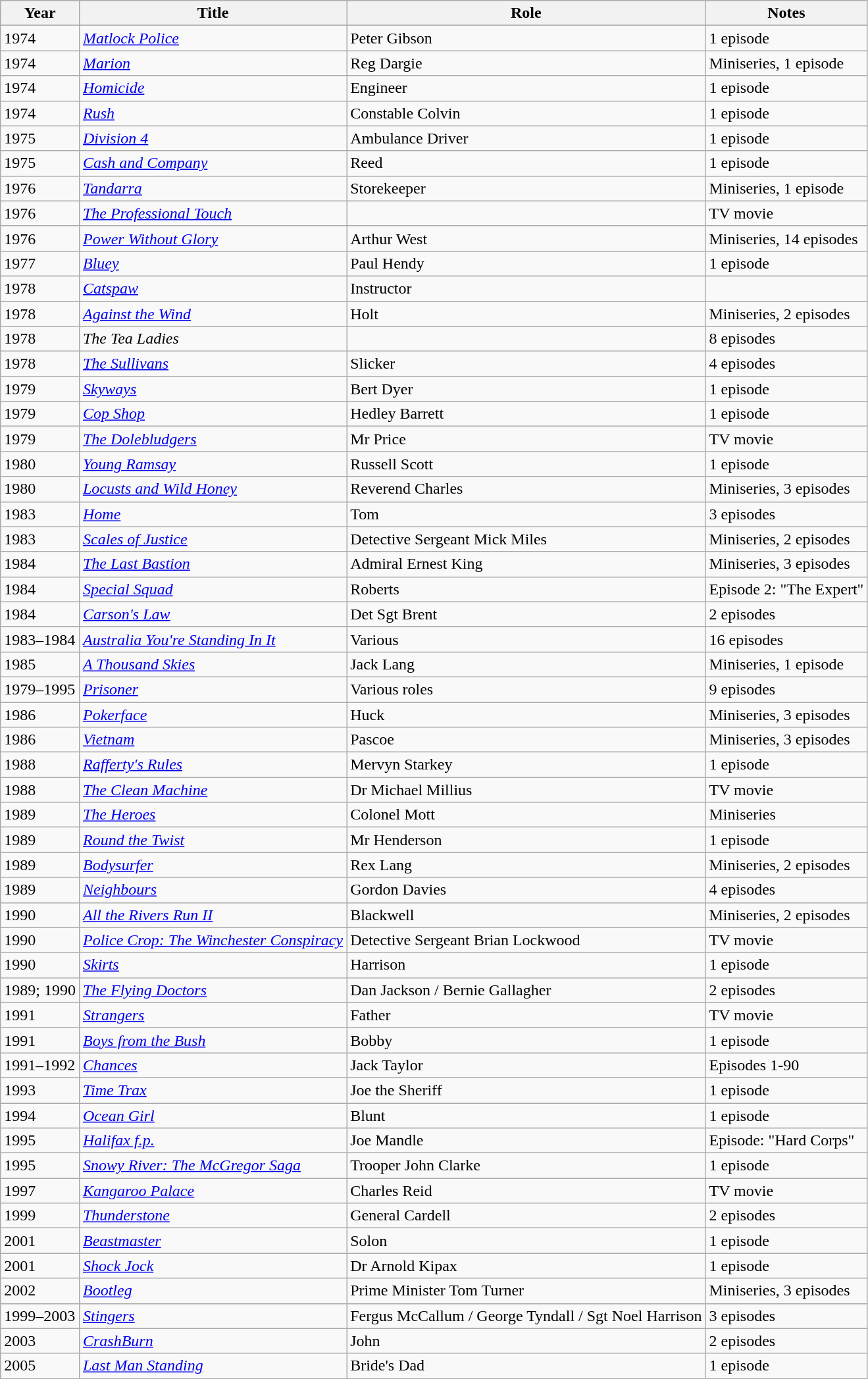<table class=wikitable>
<tr>
<th>Year</th>
<th>Title</th>
<th>Role</th>
<th>Notes</th>
</tr>
<tr>
<td>1974</td>
<td><em><a href='#'>Matlock Police</a></em></td>
<td>Peter Gibson</td>
<td>1 episode</td>
</tr>
<tr>
<td>1974</td>
<td><em><a href='#'>Marion</a></em></td>
<td>Reg Dargie</td>
<td>Miniseries, 1 episode</td>
</tr>
<tr>
<td>1974</td>
<td><em><a href='#'>Homicide</a></em></td>
<td>Engineer</td>
<td>1 episode</td>
</tr>
<tr>
<td>1974</td>
<td><em><a href='#'>Rush</a></em></td>
<td>Constable Colvin</td>
<td>1 episode</td>
</tr>
<tr>
<td>1975</td>
<td><em><a href='#'>Division 4</a></em></td>
<td>Ambulance Driver</td>
<td>1 episode</td>
</tr>
<tr>
<td>1975</td>
<td><em><a href='#'>Cash and Company</a></em></td>
<td>Reed</td>
<td>1 episode</td>
</tr>
<tr>
<td>1976</td>
<td><em><a href='#'>Tandarra</a></em></td>
<td>Storekeeper</td>
<td>Miniseries, 1 episode</td>
</tr>
<tr>
<td>1976</td>
<td><em><a href='#'>The Professional Touch</a></em></td>
<td></td>
<td>TV movie</td>
</tr>
<tr>
<td>1976</td>
<td><em><a href='#'>Power Without Glory</a></em></td>
<td>Arthur West</td>
<td>Miniseries, 14 episodes</td>
</tr>
<tr>
<td>1977</td>
<td><em><a href='#'>Bluey</a></em></td>
<td>Paul Hendy</td>
<td>1 episode</td>
</tr>
<tr>
<td>1978</td>
<td><em><a href='#'>Catspaw</a></em></td>
<td>Instructor</td>
<td></td>
</tr>
<tr>
<td>1978</td>
<td><em><a href='#'>Against the Wind</a></em></td>
<td>Holt</td>
<td>Miniseries, 2 episodes</td>
</tr>
<tr>
<td>1978</td>
<td><em>The Tea Ladies</em></td>
<td></td>
<td>8 episodes</td>
</tr>
<tr>
<td>1978</td>
<td><em><a href='#'>The Sullivans</a></em></td>
<td>Slicker</td>
<td>4 episodes</td>
</tr>
<tr>
<td>1979</td>
<td><em><a href='#'>Skyways</a></em></td>
<td>Bert Dyer</td>
<td>1 episode</td>
</tr>
<tr>
<td>1979</td>
<td><em><a href='#'>Cop Shop</a></em></td>
<td>Hedley Barrett</td>
<td>1 episode</td>
</tr>
<tr>
<td>1979</td>
<td><em><a href='#'>The Dolebludgers</a></em></td>
<td>Mr Price</td>
<td>TV movie</td>
</tr>
<tr>
<td>1980</td>
<td><em><a href='#'>Young Ramsay</a></em></td>
<td>Russell Scott</td>
<td>1 episode</td>
</tr>
<tr>
<td>1980</td>
<td><em><a href='#'>Locusts and Wild Honey</a></em></td>
<td>Reverend Charles</td>
<td>Miniseries, 3 episodes</td>
</tr>
<tr>
<td>1983</td>
<td><em><a href='#'>Home</a></em></td>
<td>Tom</td>
<td>3 episodes</td>
</tr>
<tr>
<td>1983</td>
<td><em><a href='#'>Scales of Justice</a></em></td>
<td>Detective Sergeant Mick Miles</td>
<td>Miniseries, 2 episodes</td>
</tr>
<tr>
<td>1984</td>
<td><em><a href='#'>The Last Bastion</a></em></td>
<td>Admiral Ernest King</td>
<td>Miniseries, 3 episodes</td>
</tr>
<tr>
<td>1984</td>
<td><em><a href='#'>Special Squad</a></em></td>
<td>Roberts</td>
<td>Episode 2: "The Expert"</td>
</tr>
<tr>
<td>1984</td>
<td><em><a href='#'>Carson's Law</a></em></td>
<td>Det Sgt Brent</td>
<td>2 episodes</td>
</tr>
<tr>
<td>1983–1984</td>
<td><em><a href='#'>Australia You're Standing In It</a></em></td>
<td>Various</td>
<td>16 episodes</td>
</tr>
<tr>
<td>1985</td>
<td><em><a href='#'>A Thousand Skies</a></em></td>
<td>Jack Lang</td>
<td>Miniseries, 1 episode</td>
</tr>
<tr>
<td>1979–1995</td>
<td><em><a href='#'>Prisoner</a></em></td>
<td>Various roles</td>
<td>9 episodes</td>
</tr>
<tr>
<td>1986</td>
<td><em><a href='#'>Pokerface</a></em></td>
<td>Huck</td>
<td>Miniseries, 3 episodes</td>
</tr>
<tr>
<td>1986</td>
<td><em><a href='#'>Vietnam</a></em></td>
<td>Pascoe</td>
<td>Miniseries, 3 episodes</td>
</tr>
<tr>
<td>1988</td>
<td><em><a href='#'>Rafferty's Rules</a></em></td>
<td>Mervyn Starkey</td>
<td>1 episode</td>
</tr>
<tr>
<td>1988</td>
<td><em><a href='#'>The Clean Machine</a></em></td>
<td>Dr Michael Millius</td>
<td>TV movie</td>
</tr>
<tr>
<td>1989</td>
<td><em><a href='#'>The Heroes</a></em></td>
<td>Colonel Mott</td>
<td>Miniseries</td>
</tr>
<tr>
<td>1989</td>
<td><em><a href='#'>Round the Twist</a></em></td>
<td>Mr Henderson</td>
<td>1 episode</td>
</tr>
<tr>
<td>1989</td>
<td><em><a href='#'>Bodysurfer</a></em></td>
<td>Rex Lang</td>
<td>Miniseries, 2 episodes</td>
</tr>
<tr>
<td>1989</td>
<td><em><a href='#'>Neighbours</a></em></td>
<td>Gordon Davies</td>
<td>4 episodes</td>
</tr>
<tr>
<td>1990</td>
<td><em><a href='#'>All the Rivers Run II</a></em></td>
<td>Blackwell</td>
<td>Miniseries, 2 episodes</td>
</tr>
<tr>
<td>1990</td>
<td><em><a href='#'>Police Crop: The Winchester Conspiracy</a></em></td>
<td>Detective Sergeant Brian Lockwood</td>
<td>TV movie</td>
</tr>
<tr>
<td>1990</td>
<td><em><a href='#'>Skirts</a></em></td>
<td>Harrison</td>
<td>1 episode</td>
</tr>
<tr>
<td>1989; 1990</td>
<td><em><a href='#'>The Flying Doctors</a></em></td>
<td>Dan Jackson / Bernie Gallagher</td>
<td>2 episodes</td>
</tr>
<tr>
<td>1991</td>
<td><em><a href='#'>Strangers</a></em></td>
<td>Father</td>
<td>TV movie</td>
</tr>
<tr>
<td>1991</td>
<td><em><a href='#'>Boys from the Bush</a></em></td>
<td>Bobby</td>
<td>1 episode</td>
</tr>
<tr>
<td>1991–1992</td>
<td><em><a href='#'>Chances</a></em></td>
<td>Jack Taylor</td>
<td>Episodes 1-90</td>
</tr>
<tr>
<td>1993</td>
<td><em><a href='#'>Time Trax</a></em></td>
<td>Joe the Sheriff</td>
<td>1 episode</td>
</tr>
<tr>
<td>1994</td>
<td><em><a href='#'>Ocean Girl</a></em></td>
<td>Blunt</td>
<td>1 episode</td>
</tr>
<tr>
<td>1995</td>
<td><em><a href='#'>Halifax f.p.</a></em></td>
<td>Joe Mandle</td>
<td>Episode: "Hard Corps"</td>
</tr>
<tr>
<td>1995</td>
<td><em><a href='#'>Snowy River: The McGregor Saga</a></em></td>
<td>Trooper John Clarke</td>
<td>1 episode</td>
</tr>
<tr>
<td>1997</td>
<td><em><a href='#'>Kangaroo Palace</a></em></td>
<td>Charles Reid</td>
<td>TV movie</td>
</tr>
<tr>
<td>1999</td>
<td><em><a href='#'>Thunderstone</a></em></td>
<td>General Cardell</td>
<td>2 episodes</td>
</tr>
<tr>
<td>2001</td>
<td><em><a href='#'>Beastmaster</a></em></td>
<td>Solon</td>
<td>1 episode</td>
</tr>
<tr>
<td>2001</td>
<td><em><a href='#'>Shock Jock</a></em></td>
<td>Dr Arnold Kipax</td>
<td>1 episode</td>
</tr>
<tr>
<td>2002</td>
<td><em><a href='#'>Bootleg</a></em></td>
<td>Prime Minister Tom Turner</td>
<td>Miniseries, 3 episodes</td>
</tr>
<tr>
<td>1999–2003</td>
<td><em><a href='#'>Stingers</a></em></td>
<td>Fergus McCallum / George Tyndall / Sgt Noel Harrison</td>
<td>3 episodes</td>
</tr>
<tr>
<td>2003</td>
<td><em><a href='#'>CrashBurn</a></em></td>
<td>John</td>
<td>2 episodes</td>
</tr>
<tr>
<td>2005</td>
<td><em><a href='#'>Last Man Standing</a></em></td>
<td>Bride's Dad</td>
<td>1 episode</td>
</tr>
</table>
